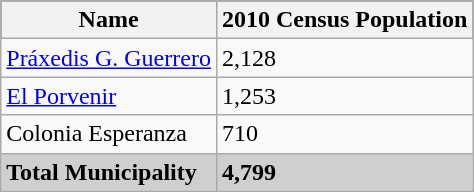<table class="wikitable">
<tr style="background:#000000; color:black;">
<th><strong>Name</strong></th>
<th><strong>2010 Census Population</strong></th>
</tr>
<tr>
<td><a href='#'>Práxedis G. Guerrero</a></td>
<td>2,128</td>
</tr>
<tr>
<td><a href='#'>El Porvenir</a></td>
<td>1,253</td>
</tr>
<tr>
<td>Colonia Esperanza</td>
<td>710</td>
</tr>
<tr style="background:#CFCFCF;">
<td><strong>Total Municipality</strong></td>
<td><strong>4,799</strong></td>
</tr>
</table>
